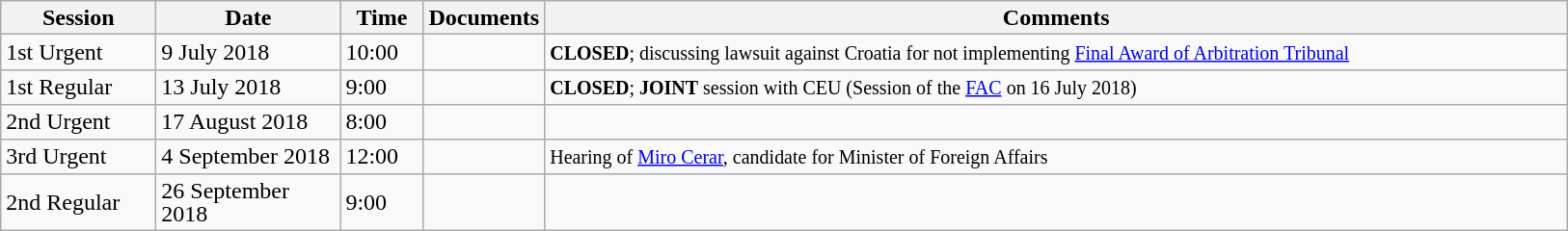<table class="wikitable mw-collapsible" style="line-height:16px;">
<tr>
<th style="width:100px;">Session</th>
<th style="width:120px;">Date</th>
<th style="width:50px;">Time</th>
<th style="width:50px;">Documents</th>
<th style="width:700px;">Comments</th>
</tr>
<tr>
<td>1st Urgent</td>
<td>9 July 2018</td>
<td>10:00</td>
<td></td>
<td><small><span><strong>CLOSED</strong></span>; discussing lawsuit against Croatia for not implementing <a href='#'>Final Award of Arbitration Tribunal</a></small></td>
</tr>
<tr>
<td>1st Regular</td>
<td>13 July 2018</td>
<td>9:00</td>
<td></td>
<td><small><span><strong>CLOSED</strong></span>; <span><strong>JOINT</strong></span> session with CEU (Session of the <a href='#'>FAC</a> on 16 July 2018)</small></td>
</tr>
<tr>
<td>2nd Urgent</td>
<td>17 August 2018</td>
<td>8:00</td>
<td></td>
<td></td>
</tr>
<tr>
<td>3rd Urgent</td>
<td>4 September 2018</td>
<td>12:00</td>
<td></td>
<td><small>Hearing of <a href='#'>Miro Cerar</a>, candidate for Minister of Foreign Affairs</small></td>
</tr>
<tr>
<td>2nd Regular</td>
<td>26 September 2018</td>
<td>9:00</td>
<td></td>
<td></td>
</tr>
</table>
